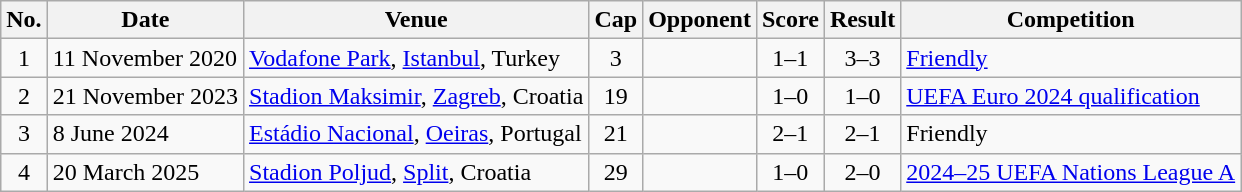<table class="wikitable sortable">
<tr>
<th scope="col">No.</th>
<th scope="col">Date</th>
<th scope="col">Venue</th>
<th scope="col">Cap</th>
<th scope="col">Opponent</th>
<th scope="col">Score</th>
<th scope="col">Result</th>
<th scope="col">Competition</th>
</tr>
<tr>
<td align="center">1</td>
<td>11 November 2020</td>
<td><a href='#'>Vodafone Park</a>, <a href='#'>Istanbul</a>, Turkey</td>
<td align="center">3</td>
<td></td>
<td align="center">1–1</td>
<td align="center">3–3</td>
<td><a href='#'>Friendly</a></td>
</tr>
<tr>
<td align="center">2</td>
<td>21 November 2023</td>
<td><a href='#'>Stadion Maksimir</a>, <a href='#'>Zagreb</a>, Croatia</td>
<td align="center">19</td>
<td></td>
<td align="center">1–0</td>
<td align="center">1–0</td>
<td><a href='#'>UEFA Euro 2024 qualification</a></td>
</tr>
<tr>
<td align="center">3</td>
<td>8 June 2024</td>
<td><a href='#'>Estádio Nacional</a>, <a href='#'>Oeiras</a>, Portugal</td>
<td align="center">21</td>
<td></td>
<td align="center">2–1</td>
<td align="center">2–1</td>
<td>Friendly</td>
</tr>
<tr>
<td align="center">4</td>
<td>20 March 2025</td>
<td><a href='#'>Stadion Poljud</a>, <a href='#'>Split</a>, Croatia</td>
<td align="center">29</td>
<td></td>
<td align="center">1–0</td>
<td align="center">2–0</td>
<td><a href='#'>2024–25 UEFA Nations League A</a></td>
</tr>
</table>
